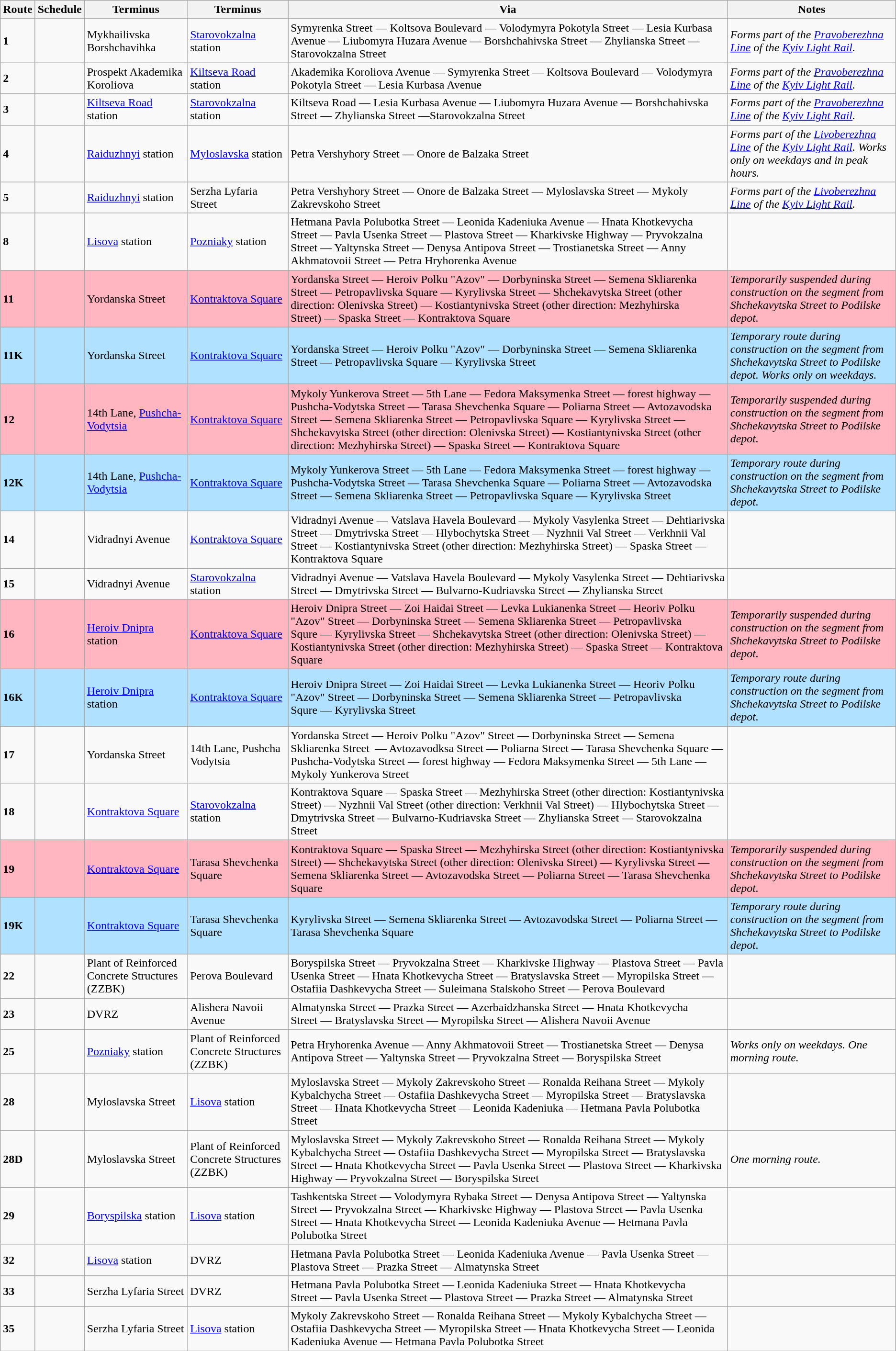<table class="wikitable">
<tr>
<th>Route</th>
<th>Schedule</th>
<th>Terminus</th>
<th>Terminus</th>
<th>Via</th>
<th>Notes</th>
</tr>
<tr>
<td><strong>1</strong></td>
<td></td>
<td>Mykhailivska Borshchavihka</td>
<td><a href='#'>Starovokzalna</a> station </td>
<td>Symyrenka Street — Koltsova Boulevard — Volodymyra Pokotyla Street — Lesia Kurbasa Avenue — Liubomyra Huzara Avenue — Borshchahivska Street — Zhylianska Street —Starovokzalna Street</td>
<td><em>Forms part of the <a href='#'>Pravoberezhna Line</a> of the <a href='#'>Kyiv Light Rail</a>.</em></td>
</tr>
<tr>
<td><strong>2</strong></td>
<td></td>
<td>Prospekt Akademika Koroliova</td>
<td><a href='#'>Kiltseva Road</a> station </td>
<td>Akademika Koroliova Avenue — Symyrenka Street — Koltsova Boulevard — Volodymyra Pokotyla Street — Lesia Kurbasa Avenue </td>
<td><em>Forms part of the <a href='#'>Pravoberezhna Line</a> of the <a href='#'>Kyiv Light Rail</a>.</em></td>
</tr>
<tr>
<td><strong>3</strong></td>
<td></td>
<td><a href='#'>Kiltseva Road</a> station </td>
<td><a href='#'>Starovokzalna</a> station </td>
<td>Kiltseva Road — Lesia Kurbasa Avenue — Liubomyra Huzara Avenue — Borshchahivska Street — Zhylianska Street —Starovokzalna Street</td>
<td><em>Forms part of the <a href='#'>Pravoberezhna Line</a> of the <a href='#'>Kyiv Light Rail</a>.</em></td>
</tr>
<tr>
<td><strong>4</strong></td>
<td></td>
<td><a href='#'>Raiduzhnyi</a> station </td>
<td><a href='#'>Myloslavska</a> station </td>
<td>Petra Vershyhory Street — Onore de Balzaka Street </td>
<td><em>Forms part of the <a href='#'>Livoberezhna Line</a> of the <a href='#'>Kyiv Light Rail</a>. Works only on weekdays and in peak hours.</em></td>
</tr>
<tr>
<td><strong>5</strong></td>
<td></td>
<td><a href='#'>Raiduzhnyi</a> station </td>
<td>Serzha Lyfaria Street</td>
<td>Petra Vershyhory Street — Onore de Balzaka Street — Myloslavska Street — Mykoly Zakrevskoho Street </td>
<td><em>Forms part of the <a href='#'>Livoberezhna Line</a> of the <a href='#'>Kyiv Light Rail</a>.</em></td>
</tr>
<tr>
<td><strong>8</strong></td>
<td></td>
<td><a href='#'>Lisova</a> station </td>
<td><a href='#'>Pozniaky</a> station </td>
<td>Hetmana Pavla Polubotka Street — Leonida Kadeniuka Avenue — Hnata Khotkevycha Street — Pavla Usenka Street — Plastova Street — Kharkivske Highway — Pryvokzalna Street — Yaltynska Street — Denysa Antipova Street — Trostianetska Street — Anny Akhmatovoii Street — Petra Hryhorenka Avenue </td>
<td></td>
</tr>
<tr bgcolor="#ffb6c1">
<td><strong>11</strong></td>
<td></td>
<td>Yordanska Street</td>
<td><a href='#'>Kontraktova Square</a></td>
<td>Yordanska Street — Heroiv Polku "Azov" — Dorbyninska Street — Semena Skliarenka Street — Petropavlivska Square — Kyrylivska Street — Shchekavytska Street (other direction: Olenivska Street) — Kostiantynivska Street (other direction: Mezhyhirska Street) — Spaska Street — Kontraktova Square</td>
<td><em>Temporarily suspended during construction on the segment from Shchekavytska Street to Podilske depot.</em></td>
</tr>
<tr bgcolor="#b0e2ff">
<td><strong>11K</strong></td>
<td></td>
<td>Yordanska Street</td>
<td><a href='#'>Kontraktova Square</a></td>
<td>Yordanska Street — Heroiv Polku "Azov" — Dorbyninska Street — Semena Skliarenka Street — Petropavlivska Square — Kyrylivska Street</td>
<td><em>Temporary route during construction on the segment from Shchekavytska Street to Podilske depot.</em> <em>Works only on weekdays.</em></td>
</tr>
<tr bgcolor="#ffb6c1">
<td><strong>12</strong></td>
<td></td>
<td>14th Lane, <a href='#'>Pushcha-Vodytsia</a></td>
<td><a href='#'>Kontraktova Square</a></td>
<td>Mykoly Yunkerova Street — 5th Lane — Fedora Maksymenka Street — forest highway — Pushcha-Vodytska Street — Tarasa Shevchenka Square — Poliarna Street — Avtozavodska Street — Semena Skliarenka Street — Petropavlivska Square — Kyrylivska Street — Shchekavytska Street (other direction: Olenivska Street) — Kostiantynivska Street (other direction: Mezhyhirska Street) — Spaska Street — Kontraktova Square</td>
<td><em>Temporarily suspended during construction on the segment from Shchekavytska Street to Podilske depot.</em></td>
</tr>
<tr bgcolor="#b0e2ff">
<td><strong>12K</strong></td>
<td></td>
<td>14th Lane, <a href='#'>Pushcha-Vodytsia</a></td>
<td><a href='#'>Kontraktova Square</a></td>
<td>Mykoly Yunkerova Street — 5th Lane — Fedora Maksymenka Street — forest highway — Pushcha-Vodytska Street — Tarasa Shevchenka Square — Poliarna Street — Avtozavodska Street — Semena Skliarenka Street — Petropavlivska Square — Kyrylivska Street</td>
<td><em>Temporary route during construction on the segment from Shchekavytska Street to Podilske depot.</em></td>
</tr>
<tr>
<td><strong>14</strong></td>
<td></td>
<td>Vidradnyi Avenue</td>
<td><a href='#'>Kontraktova Square</a></td>
<td>Vidradnyi Avenue — Vatslava Havela Boulevard — Mykoly Vasylenka Street — Dehtiarivska Street — Dmytrivska Street — Hlybochytska Street — Nyzhnii Val Street — Verkhnii Val Street — Kostiantynivska Street (other direction: Mezhyhirska Street) — Spaska Street — Kontraktova Square</td>
<td></td>
</tr>
<tr>
<td><strong>15</strong></td>
<td></td>
<td>Vidradnyi Avenue</td>
<td><a href='#'>Starovokzalna</a> station </td>
<td>Vidradnyi Avenue — Vatslava Havela Boulevard — Mykoly Vasylenka Street — Dehtiarivska Street — Dmytrivska Street — Bulvarno-Kudriavska Street — Zhylianska Street</td>
<td></td>
</tr>
<tr bgcolor="#ffb6c1">
<td><strong>16</strong></td>
<td></td>
<td><a href='#'>Heroiv Dnipra</a> station </td>
<td><a href='#'>Kontraktova Square</a></td>
<td>Heroiv Dnipra Street — Zoi Haidai Street — Levka Lukianenka Street — Heoriv Polku "Azov" Street — Dorbyninska Street — Semena Skliarenka Street — Petropavlivska Squre — Kyrylivska Street — Shchekavytska Street (other direction: Olenivska Street) — Kostiantynivska Street (other direction: Mezhyhirska Street) — Spaska Street — Kontraktova Square</td>
<td><em>Temporarily suspended during construction on the segment from Shchekavytska Street to Podilske depot.</em></td>
</tr>
<tr bgcolor="#b0e2ff">
<td><strong>16К</strong></td>
<td></td>
<td><a href='#'>Heroiv Dnipra</a> station </td>
<td><a href='#'>Kontraktova Square</a></td>
<td>Heroiv Dnipra Street — Zoi Haidai Street — Levka Lukianenka Street — Heoriv Polku "Azov" Street — Dorbyninska Street — Semena Skliarenka Street — Petropavlivska Squre — Kyrylivska Street</td>
<td><em>Temporary route during construction on the segment from Shchekavytska Street to Podilske depot.</em></td>
</tr>
<tr>
<td><strong>17</strong></td>
<td></td>
<td>Yordanska Street</td>
<td>14th Lane, Pushcha Vodytsia</td>
<td>Yordanska Street — Heroiv Polku "Azov" Street — Dorbyninska Street — Semena Skliarenka Street  — Avtozavodksa Street — Poliarna Street — Tarasa Shevchenka Square — Pushcha-Vodytska Street — forest highway — Fedora Maksymenka Street — 5th Lane — Mykoly Yunkerova Street </td>
<td></td>
</tr>
<tr>
<td><strong>18</strong></td>
<td></td>
<td><a href='#'>Kontraktova Square</a></td>
<td><a href='#'>Starovokzalna</a> station </td>
<td>Kontraktova Square — Spaska Street — Mezhyhirska Street (other direction: Kostiantynivska Street) — Nyzhnii Val Street (other direction: Verkhnii Val Street) — Hlybochytska Street — Dmytrivska Street — Bulvarno-Kudriavska Street — Zhylianska Street — Starovokzalna Street</td>
<td></td>
</tr>
<tr bgcolor="#ffb6c1">
<td><strong>19</strong></td>
<td></td>
<td><a href='#'>Kontraktova Square</a></td>
<td>Tarasa Shevchenka Square</td>
<td>Kontraktova Square — Spaska Street — Mezhyhirska Street (other direction: Kostiantynivska Street) — Shchekavytska Street (other direction: Olenivska Street) — Kyrylivska Street — Semena Skliarenka Street — Avtozavodska Street — Poliarna Street — Tarasa Shevchenka Square</td>
<td><em>Temporarily suspended during construction on the segment from Shchekavytska Street to Podilske depot.</em></td>
</tr>
<tr bgcolor="#b0e2ff">
<td><strong>19К</strong></td>
<td></td>
<td><a href='#'>Kontraktova Square</a></td>
<td>Tarasa Shevchenka Square</td>
<td>Kyrylivska Street — Semena Skliarenka Street — Avtozavodska Street — Poliarna Street — Tarasa Shevchenka Square</td>
<td><em>Temporary route during construction on the segment from Shchekavytska Street to Podilske depot.</em></td>
</tr>
<tr>
<td><strong>22</strong></td>
<td></td>
<td>Plant of Reinforced Concrete Structures (ZZBK)</td>
<td>Perova Boulevard</td>
<td>Boryspilska Street — Pryvokzalna Street — Kharkivske Highway — Plastova Street — Pavla Usenka Street — Hnata Khotkevycha Street — Bratyslavska Street — Myropilska Street — Ostafiia Dashkevycha Street — Suleimana Stalskoho Street — Perova Boulevard</td>
<td></td>
</tr>
<tr>
<td><strong>23</strong></td>
<td></td>
<td>DVRZ</td>
<td>Alishera Navoii Avenue</td>
<td>Almatynska Street — Prazka Street — Azerbaidzhanska Street — Hnata Khotkevycha Street — Bratyslavska Street — Myropilska Street — Alishera Navoii Avenue</td>
<td></td>
</tr>
<tr>
<td><strong>25</strong></td>
<td></td>
<td><a href='#'>Pozniaky</a> station </td>
<td>Plant of Reinforced Concrete Structures (ZZBK)</td>
<td>Petra Hryhorenka Avenue — Anny Akhmatovoii Street — Trostianetska Street — Denysa Antipova Street — Yaltynska Street — Pryvokzalna Street — Boryspilska Street</td>
<td><em>Works only on weekdays. One morning route.</em></td>
</tr>
<tr>
<td><strong>28</strong></td>
<td></td>
<td>Myloslavska Street</td>
<td><a href='#'>Lisova</a> station </td>
<td>Myloslavska Street — Mykoly Zakrevskoho Street — Ronalda Reihana Street — Mykoly Kybalchycha Street — Ostafiia Dashkevycha Street — Myropilska Street — Bratyslavska Street — Hnata Khotkevycha Street — Leonida Kadeniuka — Hetmana Pavla Polubotka Street</td>
<td></td>
</tr>
<tr>
<td><strong>28D</strong></td>
<td></td>
<td>Myloslavska Street</td>
<td>Plant of Reinforced Concrete Structures (ZZBK)</td>
<td>Myloslavska Street — Mykoly Zakrevskoho Street — Ronalda Reihana Street — Mykoly Kybalchycha Street — Ostafiia Dashkevycha Street — Myropilska Street — Bratyslavska Street — Hnata Khotkevycha Street — Pavla Usenka Street — Plastova Street — Kharkivska Highway — Pryvokzalna Street — Boryspilska Street</td>
<td><em>One morning route.</em></td>
</tr>
<tr>
<td><strong>29</strong></td>
<td></td>
<td><a href='#'>Boryspilska</a> station </td>
<td><a href='#'>Lisova</a> station </td>
<td>Tashkentska Street — Volodymyra Rybaka Street — Denysa Antipova Street — Yaltynska Street — Pryvokzalna Street — Kharkivske Highway — Plastova Street — Pavla Usenka Street — Hnata Khotkevycha Street — Leonida Kadeniuka Avenue — Hetmana Pavla Polubotka Street</td>
<td></td>
</tr>
<tr>
<td><strong>32</strong></td>
<td></td>
<td><a href='#'>Lisova</a> station </td>
<td>DVRZ</td>
<td>Hetmana Pavla Polubotka Street — Leonida Kadeniuka Avenue — Pavla Usenka Street — Plastova Street — Prazka Street — Almatynska Street</td>
<td></td>
</tr>
<tr>
<td><strong>33</strong></td>
<td></td>
<td>Serzha Lyfaria Street</td>
<td>DVRZ</td>
<td>Hetmana Pavla Polubotka Street — Leonida Kadeniuka Street — Hnata Khotkevycha Street — Pavla Usenka Street — Plastova Street — Prazka Street — Almatynska Street</td>
<td></td>
</tr>
<tr>
<td><strong>35</strong></td>
<td></td>
<td>Serzha Lyfaria Street</td>
<td><a href='#'>Lisova</a> station </td>
<td>Mykoly Zakrevskoho Street — Ronalda Reihana Street — Mykoly Kybalchycha Street — Ostafiia Dashkevycha Street — Myropilska Street — Hnata Khotkevycha Street — Leonida Kadeniuka Avenue — Hetmana Pavla Polubotka Street</td>
<td></td>
</tr>
</table>
